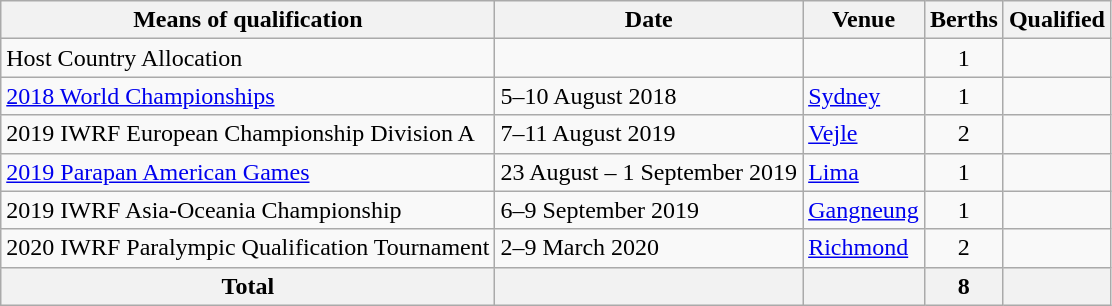<table class="wikitable">
<tr>
<th>Means of qualification</th>
<th>Date</th>
<th>Venue</th>
<th>Berths</th>
<th>Qualified</th>
</tr>
<tr>
<td>Host Country Allocation</td>
<td></td>
<td></td>
<td align="center">1</td>
<td></td>
</tr>
<tr>
<td><a href='#'>2018 World Championships</a></td>
<td>5–10 August 2018</td>
<td> <a href='#'>Sydney</a></td>
<td align="center">1</td>
<td></td>
</tr>
<tr>
<td>2019 IWRF European Championship Division A</td>
<td>7–11 August 2019</td>
<td> <a href='#'>Vejle</a></td>
<td align="center">2</td>
<td><br></td>
</tr>
<tr>
<td><a href='#'>2019 Parapan American Games</a></td>
<td>23 August – 1 September 2019</td>
<td> <a href='#'>Lima</a></td>
<td align="center">1</td>
<td></td>
</tr>
<tr>
<td>2019 IWRF Asia-Oceania Championship</td>
<td>6–9 September 2019</td>
<td> <a href='#'>Gangneung</a></td>
<td align="center">1</td>
<td></td>
</tr>
<tr>
<td>2020 IWRF Paralympic Qualification Tournament</td>
<td>2–9 March 2020</td>
<td> <a href='#'>Richmond</a></td>
<td align="center">2</td>
<td><br></td>
</tr>
<tr>
<th>Total</th>
<th></th>
<th></th>
<th align="center">8</th>
<th></th>
</tr>
</table>
